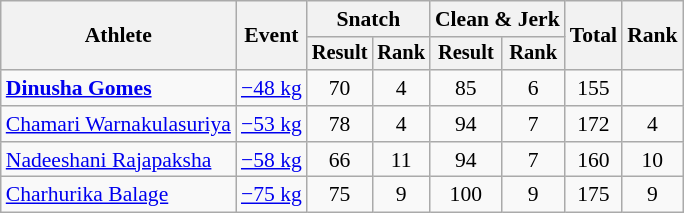<table class="wikitable" style="font-size:90%">
<tr>
<th rowspan=2>Athlete</th>
<th rowspan=2>Event</th>
<th colspan="2">Snatch</th>
<th colspan="2">Clean & Jerk</th>
<th rowspan="2">Total</th>
<th rowspan="2">Rank</th>
</tr>
<tr style="font-size:95%">
<th>Result</th>
<th>Rank</th>
<th>Result</th>
<th>Rank</th>
</tr>
<tr align=center>
<td align=left><strong><a href='#'>Dinusha Gomes</a></strong></td>
<td align=left><a href='#'>−48 kg</a></td>
<td>70</td>
<td>4</td>
<td>85</td>
<td>6</td>
<td>155</td>
<td></td>
</tr>
<tr align=center>
<td align=left><a href='#'>Chamari Warnakulasuriya</a></td>
<td align=left><a href='#'>−53 kg</a></td>
<td>78</td>
<td>4</td>
<td>94</td>
<td>7</td>
<td>172</td>
<td>4</td>
</tr>
<tr align=center>
<td align=left><a href='#'>Nadeeshani Rajapaksha</a></td>
<td align=left><a href='#'>−58 kg</a></td>
<td>66</td>
<td>11</td>
<td>94</td>
<td>7</td>
<td>160</td>
<td>10</td>
</tr>
<tr align=center>
<td align=left><a href='#'>Charhurika Balage</a></td>
<td align=left><a href='#'>−75 kg</a></td>
<td>75</td>
<td>9</td>
<td>100</td>
<td>9</td>
<td>175</td>
<td>9</td>
</tr>
</table>
